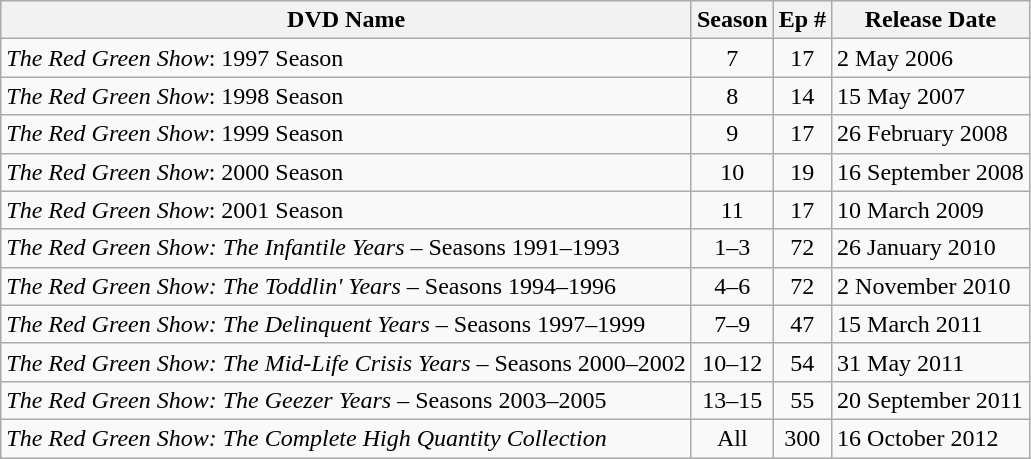<table class="wikitable">
<tr>
<th>DVD Name</th>
<th>Season</th>
<th>Ep #</th>
<th>Release Date</th>
</tr>
<tr>
<td><em>The Red Green Show</em>: 1997 Season</td>
<td align="center">7</td>
<td align="center">17</td>
<td>2 May 2006</td>
</tr>
<tr>
<td><em>The Red Green Show</em>: 1998 Season</td>
<td align="center">8</td>
<td align="center">14</td>
<td>15 May 2007</td>
</tr>
<tr>
<td><em>The Red Green Show</em>: 1999 Season</td>
<td align="center">9</td>
<td align="center">17</td>
<td>26 February 2008</td>
</tr>
<tr>
<td><em>The Red Green Show</em>: 2000 Season</td>
<td align="center">10</td>
<td align="center">19</td>
<td>16 September 2008</td>
</tr>
<tr>
<td><em>The Red Green Show</em>: 2001 Season</td>
<td align="center">11</td>
<td align="center">17</td>
<td>10 March 2009</td>
</tr>
<tr>
<td><em>The Red Green Show: The Infantile Years</em> – Seasons 1991–1993</td>
<td align="center">1–3</td>
<td align="center">72</td>
<td>26 January 2010</td>
</tr>
<tr>
<td><em>The Red Green Show: The Toddlin' Years</em> – Seasons 1994–1996</td>
<td align="center">4–6</td>
<td align="center">72</td>
<td>2 November 2010</td>
</tr>
<tr>
<td><em>The Red Green Show: The Delinquent Years</em> – Seasons 1997–1999</td>
<td align="center">7–9</td>
<td align="center">47</td>
<td>15 March 2011</td>
</tr>
<tr>
<td><em>The Red Green Show: The Mid-Life Crisis Years</em> – Seasons 2000–2002</td>
<td align="center">10–12</td>
<td align="center">54</td>
<td>31 May 2011</td>
</tr>
<tr>
<td><em>The Red Green Show: The Geezer Years</em> – Seasons 2003–2005</td>
<td align="center">13–15</td>
<td align="center">55</td>
<td>20 September 2011</td>
</tr>
<tr>
<td><em>The Red Green Show: The Complete High Quantity Collection</em></td>
<td align="center">All</td>
<td align="center">300</td>
<td>16 October 2012</td>
</tr>
</table>
